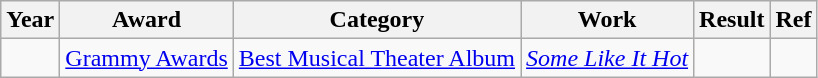<table class="wikitable">
<tr>
<th>Year</th>
<th>Award</th>
<th>Category</th>
<th>Work</th>
<th>Result</th>
<th>Ref</th>
</tr>
<tr>
<td></td>
<td><a href='#'>Grammy Awards</a></td>
<td><a href='#'>Best Musical Theater Album</a></td>
<td><em><a href='#'>Some Like It Hot</a></em></td>
<td></td>
<td></td>
</tr>
</table>
